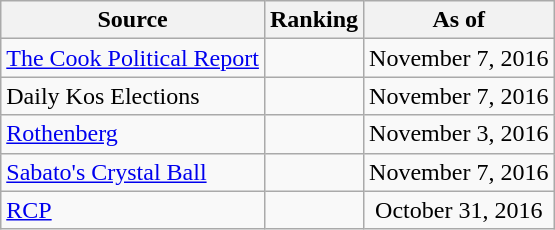<table class="wikitable" style="text-align:center">
<tr>
<th>Source</th>
<th>Ranking</th>
<th>As of</th>
</tr>
<tr>
<td align=left><a href='#'>The Cook Political Report</a></td>
<td></td>
<td>November 7, 2016</td>
</tr>
<tr>
<td align=left>Daily Kos Elections</td>
<td></td>
<td>November 7, 2016</td>
</tr>
<tr>
<td align=left><a href='#'>Rothenberg</a></td>
<td></td>
<td>November 3, 2016</td>
</tr>
<tr>
<td align=left><a href='#'>Sabato's Crystal Ball</a></td>
<td></td>
<td>November 7, 2016</td>
</tr>
<tr>
<td align="left"><a href='#'>RCP</a></td>
<td></td>
<td>October 31, 2016</td>
</tr>
</table>
